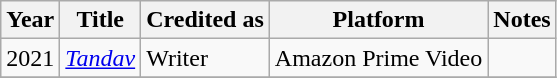<table class="wikitable">
<tr>
<th>Year</th>
<th>Title</th>
<th>Credited as</th>
<th>Platform</th>
<th>Notes</th>
</tr>
<tr>
<td>2021</td>
<td><em><a href='#'>Tandav</a></em></td>
<td>Writer</td>
<td>Amazon Prime Video</td>
<td></td>
</tr>
<tr>
</tr>
</table>
